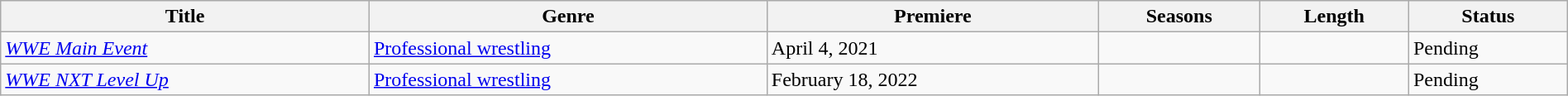<table class="wikitable sortable" style="width:100%;">
<tr>
<th>Title</th>
<th>Genre</th>
<th>Premiere</th>
<th>Seasons</th>
<th>Length</th>
<th>Status</th>
</tr>
<tr>
<td><em><a href='#'>WWE Main Event</a></em></td>
<td><a href='#'>Professional wrestling</a></td>
<td>April 4, 2021</td>
<td></td>
<td></td>
<td>Pending</td>
</tr>
<tr>
<td><em><a href='#'>WWE NXT Level Up</a></em></td>
<td><a href='#'>Professional wrestling</a></td>
<td>February 18, 2022</td>
<td></td>
<td></td>
<td>Pending</td>
</tr>
</table>
